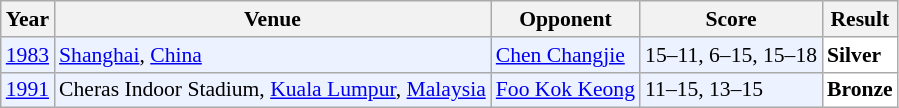<table class="sortable wikitable" style="font-size: 90%">
<tr>
<th>Year</th>
<th>Venue</th>
<th>Opponent</th>
<th>Score</th>
<th>Result</th>
</tr>
<tr style="background:#ECF2FF">
<td align="center"><a href='#'>1983</a></td>
<td align="left"><a href='#'>Shanghai</a>, <a href='#'>China</a></td>
<td align="left"> <a href='#'>Chen Changjie</a></td>
<td align="left">15–11, 6–15, 15–18</td>
<td style="text-align:left; background:white"> <strong>Silver</strong></td>
</tr>
<tr style="background:#ECF2FF">
<td align="center"><a href='#'>1991</a></td>
<td align="left">Cheras Indoor Stadium, <a href='#'>Kuala Lumpur</a>, <a href='#'>Malaysia</a></td>
<td align="left"> <a href='#'>Foo Kok Keong</a></td>
<td align="left">11–15, 13–15</td>
<td style="text-align:left; background:white"> <strong>Bronze</strong></td>
</tr>
</table>
